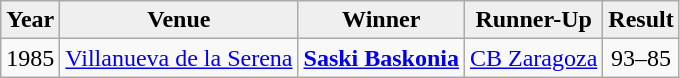<table class="wikitable">
<tr>
<th style="background:#efefef;">Year</th>
<th style="background:#efefef;">Venue</th>
<th style="background:#efefef;">Winner</th>
<th style="background:#efefef;">Runner-Up</th>
<th style="background:#efefef;">Result</th>
</tr>
<tr>
<td>1985</td>
<td><a href='#'>Villanueva de la Serena</a></td>
<td><strong><a href='#'>Saski Baskonia</a></strong></td>
<td><a href='#'>CB Zaragoza</a></td>
<td align="center">93–85</td>
</tr>
</table>
